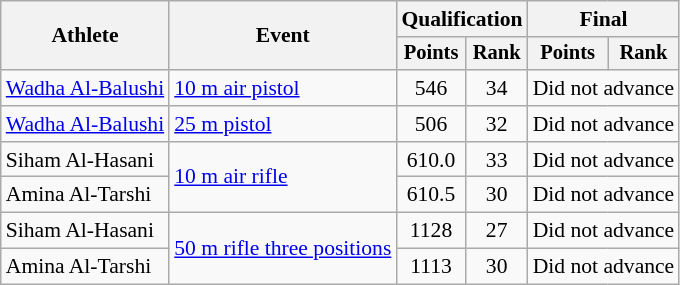<table class=wikitable style=font-size:90%;text-align:center>
<tr>
<th rowspan="2">Athlete</th>
<th rowspan="2">Event</th>
<th colspan=2>Qualification</th>
<th colspan=2>Final</th>
</tr>
<tr style="font-size:95%">
<th>Points</th>
<th>Rank</th>
<th>Points</th>
<th>Rank</th>
</tr>
<tr>
<td align=left><a href='#'>Wadha Al-Balushi</a></td>
<td align=left><a href='#'>10 m air pistol</a></td>
<td>546</td>
<td>34</td>
<td colspan=2>Did not advance</td>
</tr>
<tr>
<td align=left><a href='#'>Wadha Al-Balushi</a></td>
<td align=left><a href='#'>25 m pistol</a></td>
<td>506</td>
<td>32</td>
<td colspan=2>Did not advance</td>
</tr>
<tr>
<td align=left>Siham Al-Hasani</td>
<td align=left rowspan=2><a href='#'>10 m air rifle</a></td>
<td>610.0</td>
<td>33</td>
<td colspan=2>Did not advance</td>
</tr>
<tr>
<td align=left>Amina Al-Tarshi</td>
<td>610.5</td>
<td>30</td>
<td colspan=2>Did not advance</td>
</tr>
<tr>
<td align=left>Siham Al-Hasani</td>
<td align=left rowspan=2><a href='#'>50 m rifle three positions</a></td>
<td>1128</td>
<td>27</td>
<td colspan=2>Did not advance</td>
</tr>
<tr>
<td align=left>Amina Al-Tarshi</td>
<td>1113</td>
<td>30</td>
<td colspan=2>Did not advance</td>
</tr>
</table>
